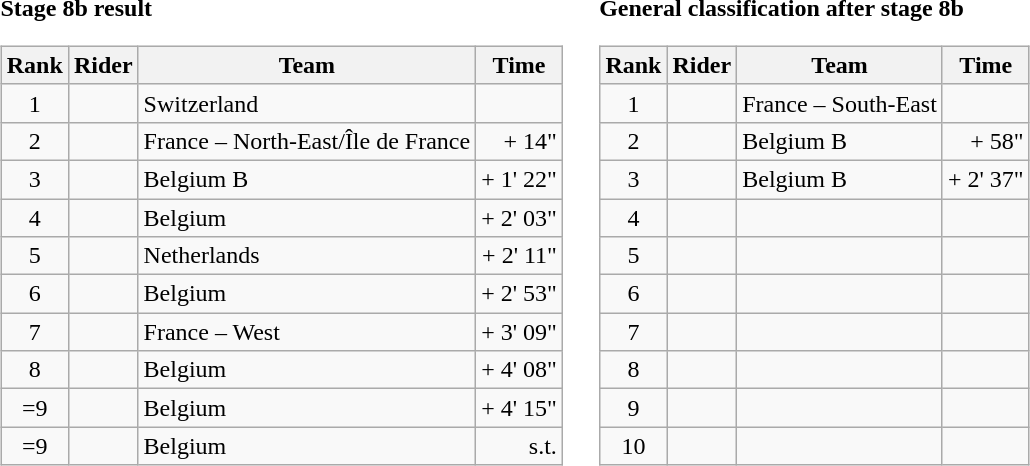<table>
<tr>
<td><strong>Stage 8b result</strong><br><table class="wikitable">
<tr>
<th scope="col">Rank</th>
<th scope="col">Rider</th>
<th scope="col">Team</th>
<th scope="col">Time</th>
</tr>
<tr>
<td style="text-align:center;">1</td>
<td></td>
<td>Switzerland</td>
<td style="text-align:right;"></td>
</tr>
<tr>
<td style="text-align:center;">2</td>
<td></td>
<td>France – North-East/Île de France</td>
<td style="text-align:right;">+ 14"</td>
</tr>
<tr>
<td style="text-align:center;">3</td>
<td></td>
<td>Belgium B</td>
<td style="text-align:right;">+ 1' 22"</td>
</tr>
<tr>
<td style="text-align:center;">4</td>
<td></td>
<td>Belgium</td>
<td style="text-align:right;">+ 2' 03"</td>
</tr>
<tr>
<td style="text-align:center;">5</td>
<td></td>
<td>Netherlands</td>
<td style="text-align:right;">+ 2' 11"</td>
</tr>
<tr>
<td style="text-align:center;">6</td>
<td></td>
<td>Belgium</td>
<td style="text-align:right;">+ 2' 53"</td>
</tr>
<tr>
<td style="text-align:center;">7</td>
<td></td>
<td>France – West</td>
<td style="text-align:right;">+ 3' 09"</td>
</tr>
<tr>
<td style="text-align:center;">8</td>
<td></td>
<td>Belgium</td>
<td style="text-align:right;">+ 4' 08"</td>
</tr>
<tr>
<td style="text-align:center;">=9</td>
<td></td>
<td>Belgium</td>
<td style="text-align:right;">+ 4' 15"</td>
</tr>
<tr>
<td style="text-align:center;">=9</td>
<td></td>
<td>Belgium</td>
<td style="text-align:right;">s.t.</td>
</tr>
</table>
</td>
<td></td>
<td><strong>General classification after stage 8b</strong><br><table class="wikitable">
<tr>
<th scope="col">Rank</th>
<th scope="col">Rider</th>
<th scope="col">Team</th>
<th scope="col">Time</th>
</tr>
<tr>
<td style="text-align:center;">1</td>
<td></td>
<td>France – South-East</td>
<td style="text-align:right;"></td>
</tr>
<tr>
<td style="text-align:center;">2</td>
<td></td>
<td>Belgium B</td>
<td style="text-align:right;">+ 58"</td>
</tr>
<tr>
<td style="text-align:center;">3</td>
<td></td>
<td>Belgium B</td>
<td style="text-align:right;">+ 2' 37"</td>
</tr>
<tr>
<td style="text-align:center;">4</td>
<td></td>
<td></td>
<td></td>
</tr>
<tr>
<td style="text-align:center;">5</td>
<td></td>
<td></td>
<td></td>
</tr>
<tr>
<td style="text-align:center;">6</td>
<td></td>
<td></td>
<td></td>
</tr>
<tr>
<td style="text-align:center;">7</td>
<td></td>
<td></td>
<td></td>
</tr>
<tr>
<td style="text-align:center;">8</td>
<td></td>
<td></td>
<td></td>
</tr>
<tr>
<td style="text-align:center;">9</td>
<td></td>
<td></td>
<td></td>
</tr>
<tr>
<td style="text-align:center;">10</td>
<td></td>
<td></td>
<td></td>
</tr>
</table>
</td>
</tr>
</table>
